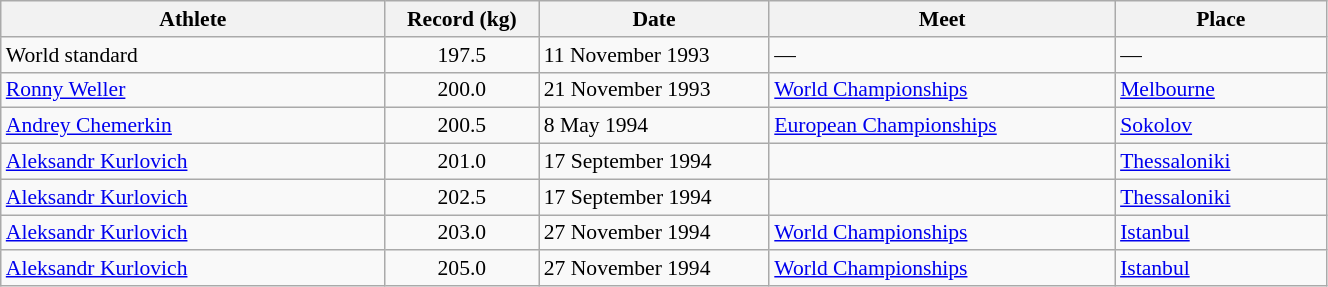<table class="wikitable" style="font-size:90%; width: 70%;">
<tr>
<th width=20%>Athlete</th>
<th width=8%>Record (kg)</th>
<th width=12%>Date</th>
<th width=18%>Meet</th>
<th width=11%>Place</th>
</tr>
<tr>
<td>World standard</td>
<td align="center">197.5</td>
<td>11 November 1993</td>
<td>—</td>
<td>—</td>
</tr>
<tr>
<td> <a href='#'>Ronny Weller</a></td>
<td align="center">200.0</td>
<td>21 November 1993</td>
<td><a href='#'>World Championships</a></td>
<td><a href='#'>Melbourne</a></td>
</tr>
<tr>
<td> <a href='#'>Andrey Chemerkin</a></td>
<td align="center">200.5</td>
<td>8 May 1994</td>
<td><a href='#'>European Championships</a></td>
<td><a href='#'>Sokolov</a></td>
</tr>
<tr>
<td> <a href='#'>Aleksandr Kurlovich</a></td>
<td align="center">201.0</td>
<td>17 September 1994</td>
<td></td>
<td><a href='#'>Thessaloniki</a></td>
</tr>
<tr>
<td> <a href='#'>Aleksandr Kurlovich</a></td>
<td align="center">202.5</td>
<td>17 September 1994</td>
<td></td>
<td><a href='#'>Thessaloniki</a></td>
</tr>
<tr>
<td> <a href='#'>Aleksandr Kurlovich</a></td>
<td align="center">203.0</td>
<td>27 November 1994</td>
<td><a href='#'>World Championships</a></td>
<td><a href='#'>Istanbul</a></td>
</tr>
<tr>
<td> <a href='#'>Aleksandr Kurlovich</a></td>
<td align="center">205.0</td>
<td>27 November 1994</td>
<td><a href='#'>World Championships</a></td>
<td><a href='#'>Istanbul</a></td>
</tr>
</table>
